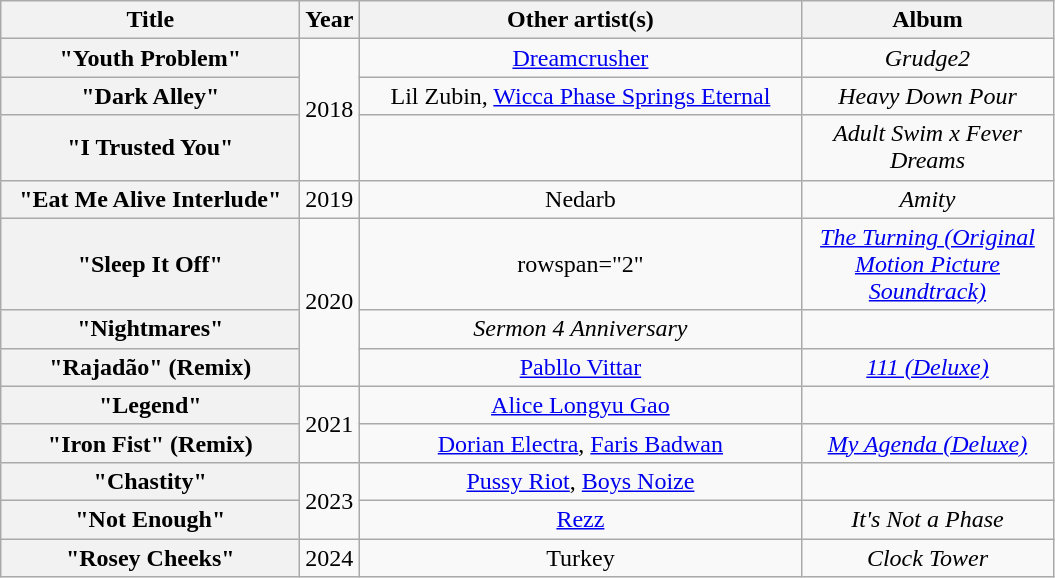<table class="wikitable plainrowheaders" style="text-align:center">
<tr>
<th scope="col" style="width:12em;">Title</th>
<th scope="col">Year</th>
<th scope="col" style="width:18em;">Other artist(s)</th>
<th scope="col" style="width:10em;">Album</th>
</tr>
<tr>
<th scope="row">"Youth Problem"</th>
<td rowspan="3">2018</td>
<td><a href='#'>Dreamcrusher</a></td>
<td><em>Grudge2</em></td>
</tr>
<tr>
<th scope="row">"Dark Alley"</th>
<td>Lil Zubin, <a href='#'>Wicca Phase Springs Eternal</a></td>
<td><em>Heavy Down Pour</em></td>
</tr>
<tr>
<th scope="row">"I Trusted You" </th>
<td></td>
<td><em>Adult Swim x Fever Dreams</em></td>
</tr>
<tr>
<th scope="row">"Eat Me Alive Interlude"</th>
<td>2019</td>
<td>Nedarb</td>
<td><em>Amity</em></td>
</tr>
<tr>
<th scope="row">"Sleep It Off"</th>
<td rowspan="3">2020</td>
<td>rowspan="2" </td>
<td><em><a href='#'>The Turning (Original Motion Picture Soundtrack)</a></em></td>
</tr>
<tr>
<th scope="row">"Nightmares"</th>
<td><em>Sermon 4 Anniversary</em></td>
</tr>
<tr>
<th scope="row">"Rajadão" (Remix)</th>
<td><a href='#'>Pabllo Vittar</a></td>
<td><em><a href='#'>111 (Deluxe)</a></em></td>
</tr>
<tr>
<th scope="row">"Legend"</th>
<td rowspan="2">2021</td>
<td><a href='#'>Alice Longyu Gao</a></td>
<td></td>
</tr>
<tr>
<th scope="row">"Iron Fist" (Remix)</th>
<td><a href='#'>Dorian Electra</a>, <a href='#'>Faris Badwan</a></td>
<td><em><a href='#'>My Agenda (Deluxe)</a></em></td>
</tr>
<tr>
<th scope="row">"Chastity" </th>
<td rowspan="2">2023</td>
<td><a href='#'>Pussy Riot</a>, <a href='#'>Boys Noize</a></td>
<td></td>
</tr>
<tr>
<th scope="row">"Not Enough"</th>
<td><a href='#'>Rezz</a></td>
<td><em>It's Not a Phase</em></td>
</tr>
<tr>
<th scope="row">"Rosey Cheeks"</th>
<td>2024</td>
<td>Turkey</td>
<td><em>Clock Tower</em></td>
</tr>
</table>
